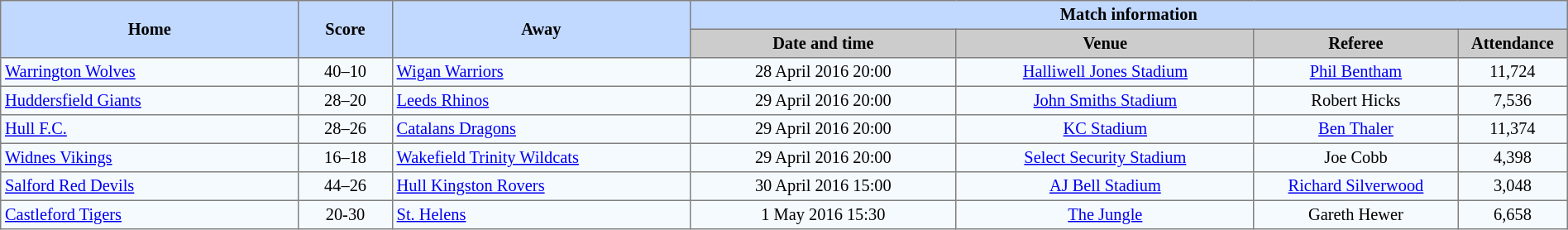<table border=1 style="border-collapse:collapse; font-size:85%; text-align:center;" cellpadding=3 cellspacing=0 width=100%>
<tr bgcolor=#C1D8FF>
<th rowspan=2 width=19%>Home</th>
<th rowspan=2 width=6%>Score</th>
<th rowspan=2 width=19%>Away</th>
<th colspan=6>Match information</th>
</tr>
<tr bgcolor=#CCCCCC>
<th width=17%>Date and time</th>
<th width=19%>Venue</th>
<th width=13%>Referee</th>
<th width=7%>Attendance</th>
</tr>
<tr bgcolor=#F5FAFF>
<td align=left> <a href='#'>Warrington Wolves</a></td>
<td>40–10</td>
<td align=left> <a href='#'>Wigan Warriors</a></td>
<td>28 April 2016 20:00</td>
<td><a href='#'>Halliwell Jones Stadium</a></td>
<td><a href='#'>Phil Bentham</a></td>
<td>11,724</td>
</tr>
<tr bgcolor=#F5FAFF>
<td align=left> <a href='#'>Huddersfield Giants</a></td>
<td>28–20</td>
<td align=left> <a href='#'>Leeds Rhinos</a></td>
<td>29 April 2016 20:00</td>
<td><a href='#'>John Smiths Stadium</a></td>
<td>Robert Hicks</td>
<td>7,536</td>
</tr>
<tr bgcolor=#F5FAFF>
<td align=left> <a href='#'>Hull F.C.</a></td>
<td>28–26</td>
<td align=left> <a href='#'>Catalans Dragons</a></td>
<td>29 April 2016 20:00</td>
<td><a href='#'>KC Stadium</a></td>
<td><a href='#'>Ben Thaler</a></td>
<td>11,374</td>
</tr>
<tr bgcolor=#F5FAFF>
<td align=left> <a href='#'>Widnes Vikings</a></td>
<td>16–18</td>
<td align=left> <a href='#'>Wakefield Trinity Wildcats</a></td>
<td>29 April 2016 20:00</td>
<td><a href='#'>Select Security Stadium</a></td>
<td>Joe Cobb</td>
<td>4,398</td>
</tr>
<tr bgcolor=#F5FAFF>
<td align=left> <a href='#'>Salford Red Devils</a></td>
<td>44–26</td>
<td align=left> <a href='#'>Hull Kingston Rovers</a></td>
<td>30 April 2016 15:00</td>
<td><a href='#'>AJ Bell Stadium</a></td>
<td><a href='#'>Richard Silverwood</a></td>
<td>3,048</td>
</tr>
<tr bgcolor=#F5FAFF>
<td align=left> <a href='#'>Castleford Tigers</a></td>
<td>20-30</td>
<td align=left> <a href='#'>St. Helens</a></td>
<td>1 May 2016 15:30</td>
<td><a href='#'>The Jungle</a></td>
<td>Gareth Hewer</td>
<td>6,658</td>
</tr>
</table>
